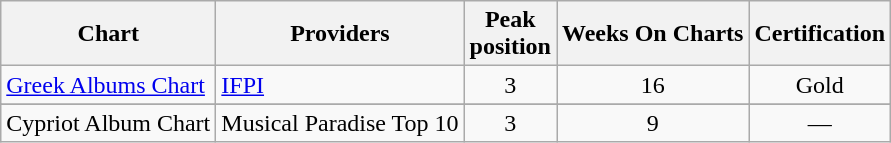<table class="wikitable">
<tr>
<th align="left">Chart</th>
<th align="left">Providers</th>
<th align="left">Peak<br>position</th>
<th align="left">Weeks On Charts</th>
<th align="left">Certification</th>
</tr>
<tr>
<td align="left"><a href='#'>Greek Albums Chart</a></td>
<td align="left"><a href='#'>IFPI</a></td>
<td align="center">3</td>
<td align="center">16</td>
<td align="center">Gold</td>
</tr>
<tr>
</tr>
<tr>
<td align="left">Cypriot Album Chart</td>
<td align="left">Musical Paradise Top 10</td>
<td align="center">3</td>
<td align="center">9</td>
<td align="center">—</td>
</tr>
</table>
